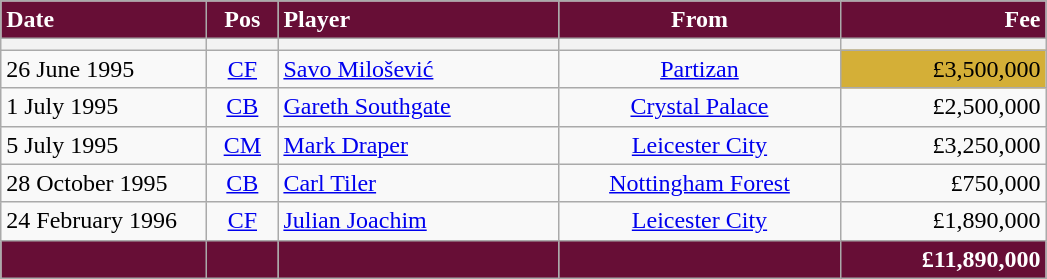<table class="wikitable">
<tr>
<th style="background:#670E36; color:#ffffff; text-align:left; width:130px">Date</th>
<th style="background:#670E36; color:#ffffff; text-align:center; width:40px">Pos</th>
<th style="background:#670E36; color:#ffffff; text-align:left; width:180px">Player</th>
<th style="background:#670E36; color:#ffffff; text-align:center; width:180px">From</th>
<th style="background:#670E36; color:#ffffff; text-align:right; width:130px">Fee</th>
</tr>
<tr>
<th></th>
<th></th>
<th></th>
<th></th>
<th></th>
</tr>
<tr>
<td>26 June 1995</td>
<td style="text-align:center;"><a href='#'>CF</a></td>
<td> <a href='#'>Savo Milošević</a></td>
<td style="text-align:center;"> <a href='#'>Partizan</a></td>
<td style="text-align:right;background-color:#D4AF37">£3,500,000</td>
</tr>
<tr>
<td>1 July 1995</td>
<td style="text-align:center;"><a href='#'>CB</a></td>
<td><a href='#'>Gareth Southgate</a></td>
<td style="text-align:center;"><a href='#'>Crystal Palace</a></td>
<td style="text-align:right;">£2,500,000</td>
</tr>
<tr>
<td>5 July 1995</td>
<td style="text-align:center;"><a href='#'>CM</a></td>
<td><a href='#'>Mark Draper</a></td>
<td style="text-align:center;"><a href='#'>Leicester City</a></td>
<td style="text-align:right;">£3,250,000</td>
</tr>
<tr>
<td>28 October 1995</td>
<td style="text-align:center;"><a href='#'>CB</a></td>
<td><a href='#'>Carl Tiler</a></td>
<td style="text-align:center;"><a href='#'>Nottingham Forest</a></td>
<td style="text-align:right;">£750,000</td>
</tr>
<tr>
<td>24 February 1996</td>
<td style="text-align:center;"><a href='#'>CF</a></td>
<td><a href='#'>Julian Joachim</a></td>
<td style="text-align:center;"><a href='#'>Leicester City</a></td>
<td style="text-align:right;">£1,890,000</td>
</tr>
<tr>
<th style="background:#670E36;"></th>
<th style="background:#670E36;"></th>
<th style="background:#670E36;"></th>
<th style="background:#670E36;"></th>
<th style="background:#670E36; color:#ffffff; text-align:right;"><strong>£11,890,000</strong></th>
</tr>
</table>
